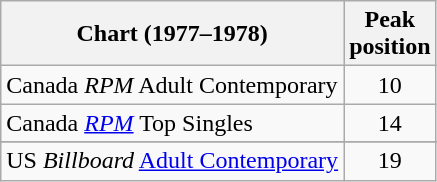<table class="wikitable sortable">
<tr>
<th align="left">Chart (1977–1978)</th>
<th style="text-align:center;">Peak<br>position</th>
</tr>
<tr>
<td>Canada <em>RPM</em> Adult Contemporary</td>
<td style="text-align:center;">10</td>
</tr>
<tr>
<td>Canada <em><a href='#'>RPM</a></em> Top Singles</td>
<td style="text-align:center;">14</td>
</tr>
<tr>
</tr>
<tr>
<td>US <em>Billboard</em> <a href='#'>Adult Contemporary</a></td>
<td align="center">19</td>
</tr>
</table>
